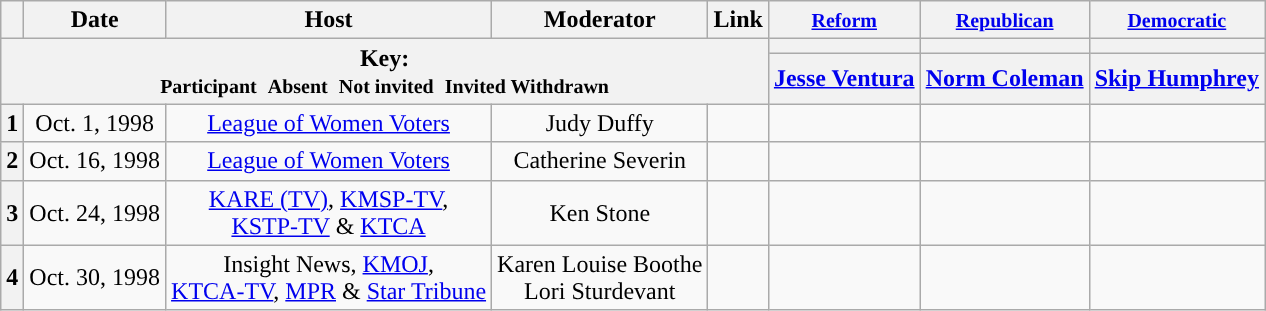<table class="wikitable" style="text-align:center;">
<tr>
<th scope="col"></th>
<th scope="col">Date</th>
<th scope="col">Host</th>
<th scope="col">Moderator</th>
<th scope="col">Link</th>
<th scope="col"><small><a href='#'>Reform</a></small></th>
<th scope="col"><small><a href='#'>Republican</a></small></th>
<th scope="col"><small><a href='#'>Democratic</a></small></th>
</tr>
<tr>
<th colspan="5" rowspan="2">Key:<br> <small>Participant </small>  <small>Absent </small>  <small>Not invited </small>  <small>Invited  Withdrawn</small></th>
<th scope="col" style="background:"></th>
<th scope="col" style="background:"></th>
<th scope="col" style="background:"></th>
</tr>
<tr>
<th scope="col"><a href='#'>Jesse Ventura</a></th>
<th scope="col"><a href='#'>Norm Coleman</a></th>
<th scope="col"><a href='#'>Skip Humphrey</a></th>
</tr>
<tr>
<th>1</th>
<td style="white-space:nowrap;">Oct. 1, 1998</td>
<td style="white-space:nowrap;"><a href='#'>League of Women Voters</a></td>
<td style="white-space:nowrap;">Judy Duffy</td>
<td style="white-space:nowrap;"></td>
<td></td>
<td></td>
<td></td>
</tr>
<tr>
<th>2</th>
<td style="white-space:nowrap;">Oct. 16, 1998</td>
<td style="white-space:nowrap;"><a href='#'>League of Women Voters</a></td>
<td style="white-space:nowrap;">Catherine Severin</td>
<td style="white-space:nowrap;"></td>
<td></td>
<td></td>
<td></td>
</tr>
<tr>
<th>3</th>
<td style="white-space:nowrap;">Oct. 24, 1998</td>
<td style="white-space:nowrap;"><a href='#'>KARE (TV)</a>, <a href='#'>KMSP-TV</a>,<br><a href='#'>KSTP-TV</a> & <a href='#'>KTCA</a></td>
<td style="white-space:nowrap;">Ken Stone</td>
<td style="white-space:nowrap;"></td>
<td></td>
<td></td>
<td></td>
</tr>
<tr>
<th>4</th>
<td style="white-space:nowrap;">Oct. 30, 1998</td>
<td style="white-space:nowrap;">Insight News, <a href='#'>KMOJ</a>,<br><a href='#'>KTCA-TV</a>, <a href='#'>MPR</a> & <a href='#'>Star Tribune</a></td>
<td style="white-space:nowrap;">Karen Louise Boothe<br>Lori Sturdevant</td>
<td style="white-space:nowrap;"></td>
<td></td>
<td></td>
<td></td>
</tr>
</table>
